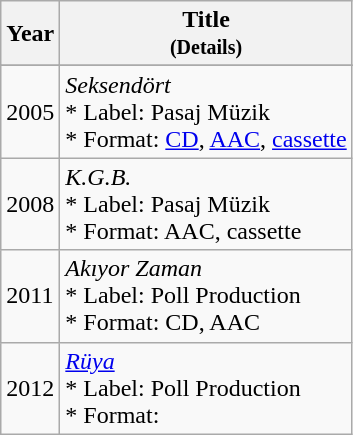<table class="wikitable">
<tr>
<th>Year</th>
<th>Title<br><small>(Details)</small></th>
</tr>
<tr>
</tr>
<tr>
<td>2005</td>
<td><em>Seksendört</em><br>* Label: Pasaj Müzik<br>* Format: <a href='#'>CD</a>, <a href='#'>AAC</a>, <a href='#'>cassette</a></td>
</tr>
<tr>
<td>2008</td>
<td><em>K.G.B.</em><br>* Label: Pasaj Müzik<br>* Format: AAC, cassette</td>
</tr>
<tr>
<td>2011</td>
<td><em>Akıyor Zaman</em><br>* Label: Poll Production<br>* Format: CD, AAC</td>
</tr>
<tr>
<td>2012</td>
<td><em><a href='#'>Rüya</a></em><br>* Label: Poll Production<br>* Format:</td>
</tr>
</table>
